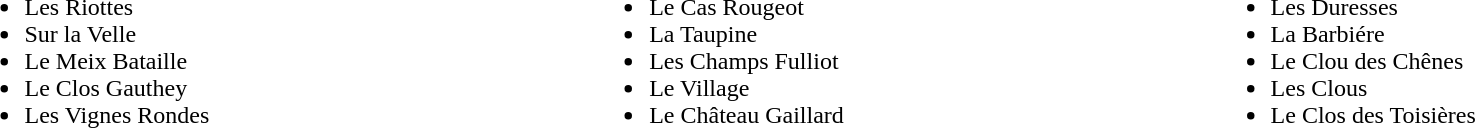<table border="0" width="100%">
<tr ---- valign="top">
<td width="33%"><br><ul><li>Les Riottes</li><li>Sur la Velle</li><li>Le Meix Bataille</li><li>Le Clos Gauthey</li><li>Les Vignes Rondes</li></ul></td>
<td><br><ul><li>Le Cas Rougeot</li><li>La Taupine</li><li>Les Champs Fulliot</li><li>Le Village</li><li>Le Château Gaillard</li></ul></td>
<td><br><ul><li>Les Duresses</li><li>La Barbiére</li><li>Le Clou des Chênes</li><li>Les Clous</li><li>Le Clos des Toisières</li></ul></td>
</tr>
</table>
